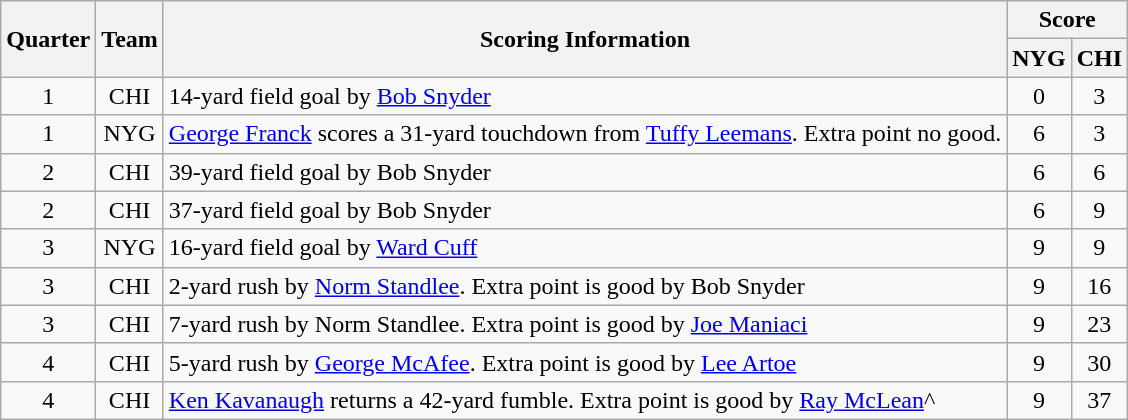<table class=wikitable style="text-align:center">
<tr>
<th rowspan="2">Quarter</th>
<th rowspan="2">Team</th>
<th rowspan="2">Scoring Information</th>
<th colspan="2">Score</th>
</tr>
<tr>
<th>NYG</th>
<th>CHI</th>
</tr>
<tr>
<td>1</td>
<td>CHI</td>
<td align=left>14-yard field goal by <a href='#'>Bob Snyder</a></td>
<td>0</td>
<td>3</td>
</tr>
<tr>
<td>1</td>
<td>NYG</td>
<td align=left><a href='#'>George Franck</a> scores a 31-yard touchdown from <a href='#'>Tuffy Leemans</a>. Extra point no good.</td>
<td>6</td>
<td>3</td>
</tr>
<tr>
<td>2</td>
<td>CHI</td>
<td align=left>39-yard field goal by Bob Snyder</td>
<td>6</td>
<td>6</td>
</tr>
<tr>
<td>2</td>
<td>CHI</td>
<td align=left>37-yard field goal by Bob Snyder</td>
<td>6</td>
<td>9</td>
</tr>
<tr>
<td>3</td>
<td>NYG</td>
<td align=left>16-yard field goal by <a href='#'>Ward Cuff</a></td>
<td>9</td>
<td>9</td>
</tr>
<tr>
<td>3</td>
<td>CHI</td>
<td align=left>2-yard rush by <a href='#'>Norm Standlee</a>. Extra point is good by Bob Snyder</td>
<td>9</td>
<td>16</td>
</tr>
<tr>
<td>3</td>
<td>CHI</td>
<td align=left>7-yard rush by Norm Standlee. Extra point is good by <a href='#'>Joe Maniaci</a></td>
<td>9</td>
<td>23</td>
</tr>
<tr>
<td>4</td>
<td>CHI</td>
<td align=left>5-yard rush by <a href='#'>George McAfee</a>. Extra point is good by <a href='#'>Lee Artoe</a></td>
<td>9</td>
<td>30</td>
</tr>
<tr>
<td>4</td>
<td>CHI</td>
<td align=left><a href='#'>Ken Kavanaugh</a> returns a 42-yard fumble. Extra point is good by <a href='#'>Ray McLean</a>^</td>
<td>9</td>
<td>37</td>
</tr>
</table>
